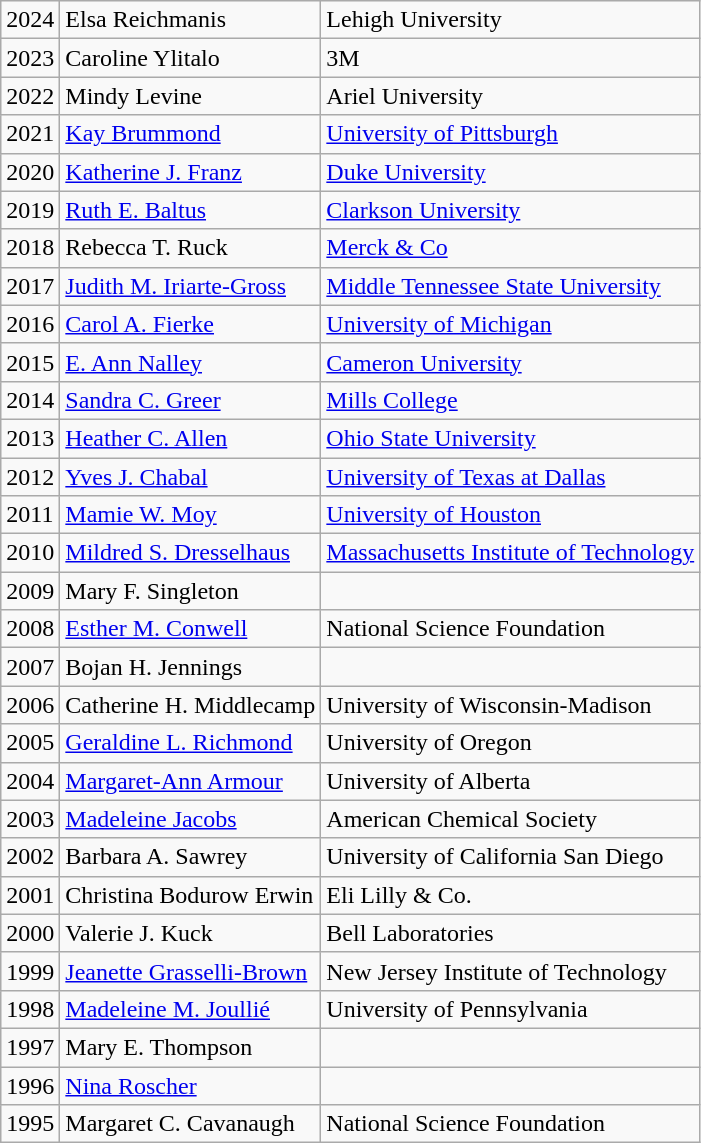<table class="wikitable">
<tr>
<td>2024</td>
<td>Elsa Reichmanis</td>
<td>Lehigh University</td>
</tr>
<tr>
<td>2023</td>
<td>Caroline Ylitalo</td>
<td>3M</td>
</tr>
<tr>
<td>2022</td>
<td>Mindy Levine</td>
<td>Ariel University</td>
</tr>
<tr>
<td>2021</td>
<td><a href='#'>Kay Brummond</a></td>
<td><a href='#'>University of Pittsburgh</a></td>
</tr>
<tr>
<td>2020</td>
<td><a href='#'>Katherine J. Franz</a></td>
<td><a href='#'>Duke University</a></td>
</tr>
<tr>
<td>2019</td>
<td><a href='#'>Ruth E. Baltus</a></td>
<td><a href='#'>Clarkson University</a></td>
</tr>
<tr>
<td>2018</td>
<td>Rebecca T. Ruck</td>
<td><a href='#'>Merck & Co</a></td>
</tr>
<tr>
<td>2017</td>
<td><a href='#'>Judith M. Iriarte-Gross</a></td>
<td><a href='#'>Middle Tennessee State University</a></td>
</tr>
<tr>
<td>2016</td>
<td><a href='#'>Carol A. Fierke</a></td>
<td><a href='#'>University of Michigan</a></td>
</tr>
<tr>
<td>2015</td>
<td><a href='#'>E. Ann Nalley</a></td>
<td><a href='#'>Cameron University</a></td>
</tr>
<tr>
<td>2014</td>
<td><a href='#'>Sandra C. Greer</a></td>
<td><a href='#'>Mills College</a></td>
</tr>
<tr>
<td>2013</td>
<td><a href='#'>Heather C. Allen</a></td>
<td><a href='#'>Ohio State University</a></td>
</tr>
<tr>
<td>2012</td>
<td><a href='#'>Yves J. Chabal</a></td>
<td><a href='#'>University of Texas at Dallas</a></td>
</tr>
<tr>
<td>2011</td>
<td><a href='#'>Mamie W. Moy</a></td>
<td><a href='#'>University of Houston</a></td>
</tr>
<tr>
<td>2010</td>
<td><a href='#'>Mildred S. Dresselhaus</a></td>
<td><a href='#'>Massachusetts Institute of Technology</a></td>
</tr>
<tr>
<td>2009</td>
<td>Mary F. Singleton</td>
<td></td>
</tr>
<tr>
<td>2008</td>
<td><a href='#'>Esther M. Conwell</a></td>
<td>National Science Foundation</td>
</tr>
<tr>
<td>2007</td>
<td>Bojan H. Jennings</td>
<td></td>
</tr>
<tr>
<td>2006</td>
<td>Catherine H. Middlecamp</td>
<td>University of Wisconsin-Madison</td>
</tr>
<tr>
<td>2005</td>
<td><a href='#'>Geraldine L. Richmond</a></td>
<td>University of Oregon</td>
</tr>
<tr>
<td>2004</td>
<td><a href='#'>Margaret-Ann Armour</a></td>
<td>University of Alberta</td>
</tr>
<tr>
<td>2003</td>
<td><a href='#'>Madeleine Jacobs</a></td>
<td>American Chemical Society</td>
</tr>
<tr>
<td>2002</td>
<td>Barbara A. Sawrey</td>
<td>University of California San Diego</td>
</tr>
<tr>
<td>2001</td>
<td>Christina Bodurow Erwin</td>
<td>Eli Lilly & Co.</td>
</tr>
<tr>
<td>2000</td>
<td>Valerie J. Kuck</td>
<td>Bell Laboratories</td>
</tr>
<tr>
<td>1999</td>
<td><a href='#'>Jeanette Grasselli-Brown</a></td>
<td>New Jersey Institute of Technology</td>
</tr>
<tr>
<td>1998</td>
<td><a href='#'>Madeleine M. Joullié</a></td>
<td>University of Pennsylvania</td>
</tr>
<tr>
<td>1997</td>
<td>Mary E. Thompson</td>
<td></td>
</tr>
<tr>
<td>1996</td>
<td><a href='#'>Nina Roscher</a></td>
<td></td>
</tr>
<tr>
<td>1995</td>
<td>Margaret C. Cavanaugh</td>
<td>National Science Foundation</td>
</tr>
</table>
